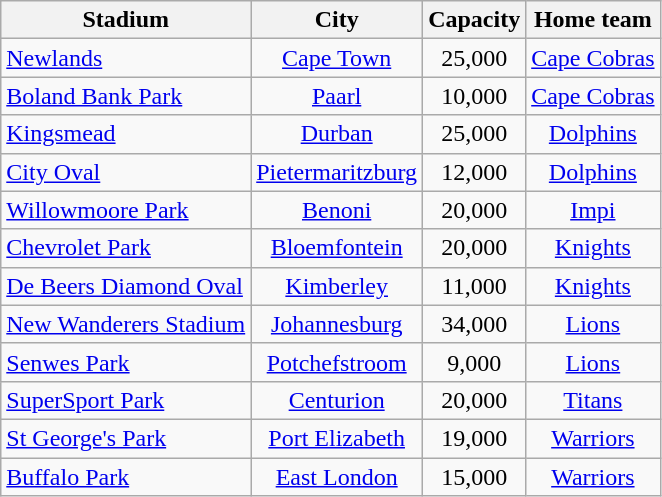<table class="wikitable sortable" style="text-align:center;">
<tr>
<th>Stadium</th>
<th>City</th>
<th>Capacity</th>
<th>Home team</th>
</tr>
<tr>
<td style="text-align:left;"><a href='#'>Newlands</a></td>
<td><a href='#'>Cape Town</a></td>
<td>25,000</td>
<td><a href='#'>Cape Cobras</a></td>
</tr>
<tr>
<td style="text-align:left;"><a href='#'>Boland Bank Park</a></td>
<td><a href='#'>Paarl</a></td>
<td>10,000</td>
<td><a href='#'>Cape Cobras</a></td>
</tr>
<tr>
<td style="text-align:left;"><a href='#'>Kingsmead</a></td>
<td><a href='#'>Durban</a></td>
<td>25,000</td>
<td><a href='#'>Dolphins</a></td>
</tr>
<tr>
<td style="text-align:left;"><a href='#'>City Oval</a></td>
<td><a href='#'>Pietermaritzburg</a></td>
<td>12,000</td>
<td><a href='#'>Dolphins</a></td>
</tr>
<tr>
<td style="text-align:left;"><a href='#'>Willowmoore Park</a></td>
<td><a href='#'>Benoni</a></td>
<td>20,000</td>
<td><a href='#'>Impi</a></td>
</tr>
<tr>
<td style="text-align:left;"><a href='#'>Chevrolet Park</a></td>
<td><a href='#'>Bloemfontein</a></td>
<td>20,000</td>
<td><a href='#'>Knights</a></td>
</tr>
<tr>
<td style="text-align:left;"><a href='#'>De Beers Diamond Oval</a></td>
<td><a href='#'>Kimberley</a></td>
<td>11,000</td>
<td><a href='#'>Knights</a></td>
</tr>
<tr>
<td style="text-align:left;"><a href='#'>New Wanderers Stadium</a></td>
<td><a href='#'>Johannesburg</a></td>
<td>34,000</td>
<td><a href='#'>Lions</a></td>
</tr>
<tr>
<td style="text-align:left;"><a href='#'>Senwes Park</a></td>
<td><a href='#'>Potchefstroom</a></td>
<td>9,000</td>
<td><a href='#'>Lions</a></td>
</tr>
<tr>
<td style="text-align:left;"><a href='#'>SuperSport Park</a></td>
<td><a href='#'>Centurion</a></td>
<td>20,000</td>
<td><a href='#'>Titans</a></td>
</tr>
<tr>
<td style="text-align:left;"><a href='#'>St George's Park</a></td>
<td><a href='#'>Port Elizabeth</a></td>
<td>19,000</td>
<td><a href='#'>Warriors</a></td>
</tr>
<tr>
<td style="text-align:left;"><a href='#'>Buffalo Park</a></td>
<td><a href='#'>East London</a></td>
<td>15,000</td>
<td><a href='#'>Warriors</a></td>
</tr>
</table>
